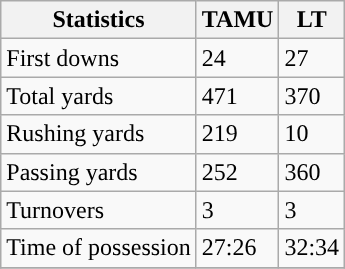<table class="wikitable" style="float: left;">
<tr>
<th>Statistics</th>
<th>TAMU</th>
<th>LT</th>
</tr>
<tr>
<td>First downs</td>
<td>24</td>
<td>27</td>
</tr>
<tr>
<td>Total yards</td>
<td>471</td>
<td>370</td>
</tr>
<tr>
<td>Rushing yards</td>
<td>219</td>
<td>10</td>
</tr>
<tr>
<td>Passing yards</td>
<td>252</td>
<td>360</td>
</tr>
<tr>
<td>Turnovers</td>
<td>3</td>
<td>3</td>
</tr>
<tr>
<td>Time of possession</td>
<td>27:26</td>
<td>32:34</td>
</tr>
<tr>
</tr>
</table>
